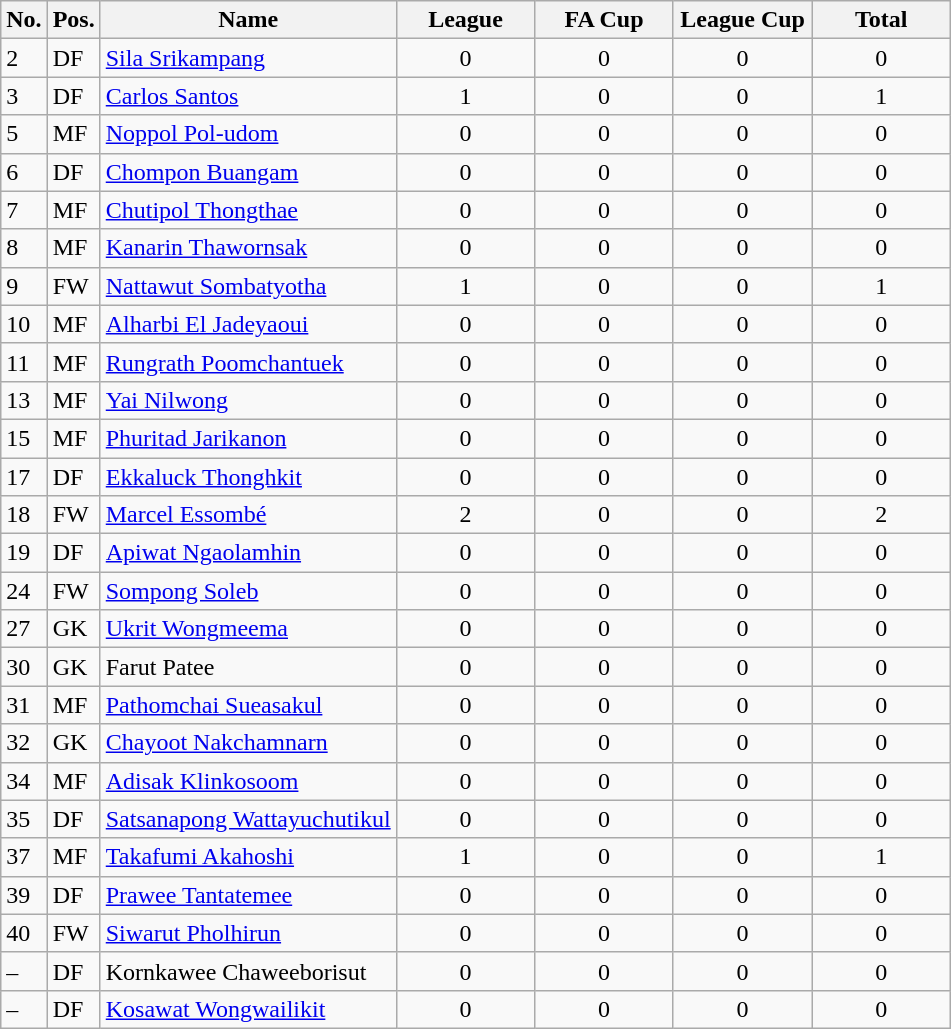<table class="wikitable" style="text-align:center">
<tr>
<th rowspan="1" valign="bottom">No.</th>
<th rowspan="1" valign="bottom">Pos.</th>
<th rowspan="1" valign="bottom">Name</th>
<th rowspan="1" width="85">League</th>
<th rowspan="1" width="85">FA Cup</th>
<th rowspan="1" width="85">League Cup</th>
<th rowspan="1" width="85">Total</th>
</tr>
<tr>
<td align="left">2</td>
<td align="left">DF</td>
<td align="left"> <a href='#'>Sila Srikampang</a></td>
<td>0</td>
<td>0</td>
<td>0</td>
<td>0</td>
</tr>
<tr>
<td align="left">3</td>
<td align="left">DF</td>
<td align="left"> <a href='#'>Carlos Santos</a></td>
<td>1</td>
<td>0</td>
<td>0</td>
<td>1</td>
</tr>
<tr>
<td align="left">5</td>
<td align="left">MF</td>
<td align="left"> <a href='#'>Noppol Pol-udom</a></td>
<td>0</td>
<td>0</td>
<td>0</td>
<td>0</td>
</tr>
<tr>
<td align="left">6</td>
<td align="left">DF</td>
<td align="left"> <a href='#'>Chompon Buangam</a></td>
<td>0</td>
<td>0</td>
<td>0</td>
<td>0</td>
</tr>
<tr>
<td align="left">7</td>
<td align="left">MF</td>
<td align="left"> <a href='#'>Chutipol Thongthae</a></td>
<td>0</td>
<td>0</td>
<td>0</td>
<td>0</td>
</tr>
<tr>
<td align="left">8</td>
<td align="left">MF</td>
<td align="left"> <a href='#'>Kanarin Thawornsak</a></td>
<td>0</td>
<td>0</td>
<td>0</td>
<td>0</td>
</tr>
<tr>
<td align="left">9</td>
<td align="left">FW</td>
<td align="left"> <a href='#'>Nattawut Sombatyotha</a></td>
<td>1</td>
<td>0</td>
<td>0</td>
<td>1</td>
</tr>
<tr>
<td align="left">10</td>
<td align="left">MF</td>
<td align="left"> <a href='#'>Alharbi El Jadeyaoui</a></td>
<td>0</td>
<td>0</td>
<td>0</td>
<td>0</td>
</tr>
<tr>
<td align="left">11</td>
<td align="left">MF</td>
<td align="left"> <a href='#'>Rungrath Poomchantuek</a></td>
<td>0</td>
<td>0</td>
<td>0</td>
<td>0</td>
</tr>
<tr>
<td align="left">13</td>
<td align="left">MF</td>
<td align="left"> <a href='#'>Yai Nilwong</a></td>
<td>0</td>
<td>0</td>
<td>0</td>
<td>0</td>
</tr>
<tr>
<td align="left">15</td>
<td align="left">MF</td>
<td align="left"> <a href='#'>Phuritad Jarikanon</a></td>
<td>0</td>
<td>0</td>
<td>0</td>
<td>0</td>
</tr>
<tr>
<td align="left">17</td>
<td align="left">DF</td>
<td align="left"> <a href='#'>Ekkaluck Thonghkit</a></td>
<td>0</td>
<td>0</td>
<td>0</td>
<td>0</td>
</tr>
<tr>
<td align="left">18</td>
<td align="left">FW</td>
<td align="left"> <a href='#'>Marcel Essombé</a></td>
<td>2</td>
<td>0</td>
<td>0</td>
<td>2</td>
</tr>
<tr>
<td align="left">19</td>
<td align="left">DF</td>
<td align="left"> <a href='#'>Apiwat Ngaolamhin</a></td>
<td>0</td>
<td>0</td>
<td>0</td>
<td>0</td>
</tr>
<tr>
<td align="left">24</td>
<td align="left">FW</td>
<td align="left"> <a href='#'>Sompong Soleb</a></td>
<td>0</td>
<td>0</td>
<td>0</td>
<td>0</td>
</tr>
<tr>
<td align="left">27</td>
<td align="left">GK</td>
<td align="left"> <a href='#'>Ukrit Wongmeema</a></td>
<td>0</td>
<td>0</td>
<td>0</td>
<td>0</td>
</tr>
<tr>
<td align="left">30</td>
<td align="left">GK</td>
<td align="left"> Farut Patee</td>
<td>0</td>
<td>0</td>
<td>0</td>
<td>0</td>
</tr>
<tr>
<td align="left">31</td>
<td align="left">MF</td>
<td align="left"> <a href='#'>Pathomchai Sueasakul</a></td>
<td>0</td>
<td>0</td>
<td>0</td>
<td>0</td>
</tr>
<tr>
<td align="left">32</td>
<td align="left">GK</td>
<td align="left"> <a href='#'>Chayoot Nakchamnarn</a></td>
<td>0</td>
<td>0</td>
<td>0</td>
<td>0</td>
</tr>
<tr>
<td align="left">34</td>
<td align="left">MF</td>
<td align="left"> <a href='#'>Adisak Klinkosoom</a></td>
<td>0</td>
<td>0</td>
<td>0</td>
<td>0</td>
</tr>
<tr>
<td align="left">35</td>
<td align="left">DF</td>
<td align="left"> <a href='#'>Satsanapong Wattayuchutikul</a></td>
<td>0</td>
<td>0</td>
<td>0</td>
<td>0</td>
</tr>
<tr>
<td align="left">37</td>
<td align="left">MF</td>
<td align="left"> <a href='#'>Takafumi Akahoshi</a></td>
<td>1</td>
<td>0</td>
<td>0</td>
<td>1</td>
</tr>
<tr>
<td align="left">39</td>
<td align="left">DF</td>
<td align="left"> <a href='#'>Prawee Tantatemee</a></td>
<td>0</td>
<td>0</td>
<td>0</td>
<td>0</td>
</tr>
<tr>
<td align="left">40</td>
<td align="left">FW</td>
<td align="left"> <a href='#'>Siwarut Pholhirun</a></td>
<td>0</td>
<td>0</td>
<td>0</td>
<td>0</td>
</tr>
<tr>
<td align="left">–</td>
<td align="left">DF</td>
<td align="left"> Kornkawee Chaweeborisut</td>
<td>0</td>
<td>0</td>
<td>0</td>
<td>0</td>
</tr>
<tr>
<td align="left">–</td>
<td align="left">DF</td>
<td align="left"> <a href='#'>Kosawat Wongwailikit</a></td>
<td>0</td>
<td>0</td>
<td>0</td>
<td>0</td>
</tr>
</table>
